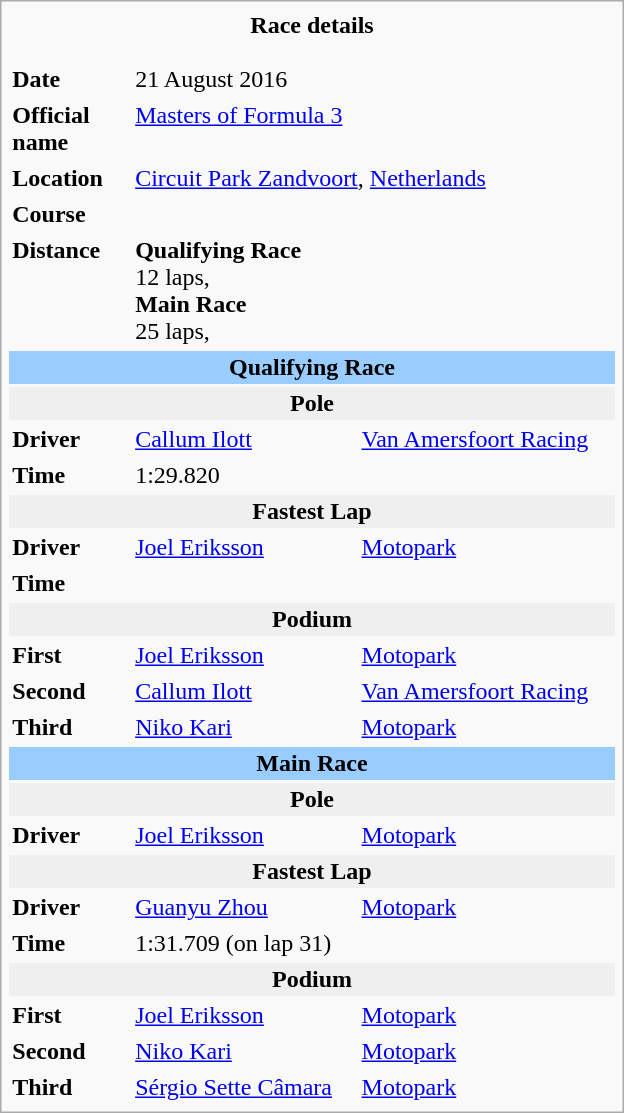<table class="infobox" align="right" cellpadding="2" style="float:right; width: 26em; ">
<tr>
<th colspan="3" align=center>Race details</th>
</tr>
<tr>
<td colspan="3" style="text-align:center;"></td>
</tr>
<tr>
<td colspan="3" style="text-align:center;"></td>
</tr>
<tr>
<td style="width: 20%;"><strong>Date</strong></td>
<td>21 August 2016</td>
</tr>
<tr>
<td><strong>Official name</strong></td>
<td colspan=2><a href='#'>Masters of Formula 3</a></td>
</tr>
<tr>
<td><strong>Location</strong></td>
<td colspan=2><a href='#'>Circuit Park Zandvoort</a>, <a href='#'>Netherlands</a></td>
</tr>
<tr>
<td><strong>Course</strong></td>
<td colspan=2></td>
</tr>
<tr>
<td><strong>Distance</strong></td>
<td colspan=2><strong>Qualifying Race</strong><br>12 laps, <br><strong>Main Race</strong><br>25 laps, </td>
</tr>
<tr>
<td colspan="3" style="text-align:center; background-color:#99ccff"><strong>Qualifying Race</strong></td>
</tr>
<tr>
<th colspan="3" style="background:#efefef;" align=center>Pole</th>
</tr>
<tr>
<td><strong>Driver</strong></td>
<td> <a href='#'>Callum Ilott</a></td>
<td><a href='#'>Van Amersfoort Racing</a></td>
</tr>
<tr>
<td><strong>Time</strong></td>
<td colspan=2>1:29.820</td>
</tr>
<tr>
<th colspan="3" style="background:#efefef;">Fastest Lap</th>
</tr>
<tr>
<td><strong>Driver</strong></td>
<td> <a href='#'>Joel Eriksson</a></td>
<td><a href='#'>Motopark</a></td>
</tr>
<tr>
<td><strong>Time</strong></td>
<td colspan=2></td>
</tr>
<tr>
<th colspan="3" style="background:#efefef;" align=center>Podium</th>
</tr>
<tr>
<td><strong>First</strong></td>
<td> <a href='#'>Joel Eriksson</a></td>
<td><a href='#'>Motopark</a></td>
</tr>
<tr>
<td><strong>Second</strong></td>
<td> <a href='#'>Callum Ilott</a></td>
<td><a href='#'>Van Amersfoort Racing</a></td>
</tr>
<tr>
<td><strong>Third</strong></td>
<td> <a href='#'>Niko Kari</a></td>
<td><a href='#'>Motopark</a></td>
</tr>
<tr>
<td colspan="3" style="text-align:center; background-color:#99ccff"><strong>Main Race</strong></td>
</tr>
<tr>
<th colspan="3" style="background:#efefef;">Pole</th>
</tr>
<tr>
<td><strong>Driver</strong></td>
<td> <a href='#'>Joel Eriksson</a></td>
<td><a href='#'>Motopark</a></td>
</tr>
<tr>
<th colspan="3" style="background:#efefef;" align=center>Fastest Lap</th>
</tr>
<tr>
<td><strong>Driver</strong></td>
<td> <a href='#'>Guanyu Zhou</a></td>
<td><a href='#'>Motopark</a></td>
</tr>
<tr>
<td><strong>Time</strong></td>
<td colspan=2>1:31.709 (on lap 31)</td>
</tr>
<tr>
<th colspan="3" style="background:#efefef;" align=center>Podium</th>
</tr>
<tr>
<td><strong>First</strong></td>
<td> <a href='#'>Joel Eriksson</a></td>
<td><a href='#'>Motopark</a></td>
</tr>
<tr>
<td><strong>Second</strong></td>
<td> <a href='#'>Niko Kari</a></td>
<td><a href='#'>Motopark</a></td>
</tr>
<tr>
<td><strong>Third</strong></td>
<td> <a href='#'>Sérgio Sette Câmara</a></td>
<td><a href='#'>Motopark</a></td>
</tr>
</table>
